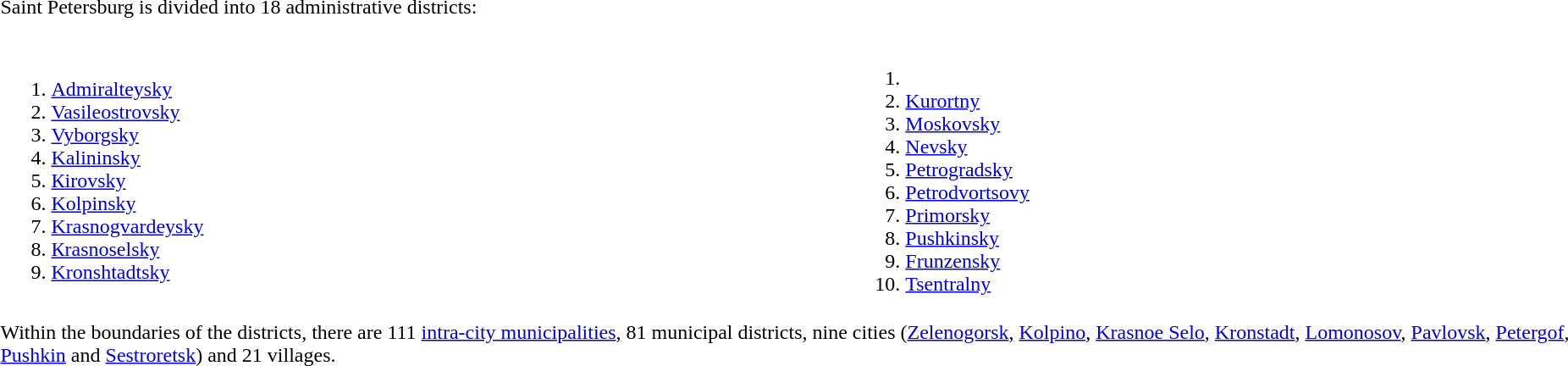<table>
<tr>
<td Colspan=2>Saint Petersburg is divided into 18 administrative districts:</td>
<td rowspan=2></td>
</tr>
<tr>
<td><br><ol><li><a href='#'>Аdmiralteysky</a></li><li><a href='#'>Vasileostrovsky</a></li><li><a href='#'>Vyborgsky</a></li><li><a href='#'>Kalininsky</a></li><li><a href='#'>Кirovsky</a></li><li><a href='#'>Kolpinsky</a></li><li><a href='#'>Krasnogvardeysky</a></li><li><a href='#'>Кrasnoselsky</a></li><li><a href='#'>Kronshtadtsky</a></li></ol></td>
<td><br><ol><li><li> <a href='#'>Kurortny</a></li><li><a href='#'>Moskovsky</a></li><li><a href='#'>Nevsky</a></li><li><a href='#'>Petrogradsky</a></li><li><a href='#'>Petrodvortsovy</a></li><li><a href='#'>Primorsky</a></li><li><a href='#'>Pushkinsky</a></li><li><a href='#'>Frunzensky</a></li><li><a href='#'>Tsentralny</a></li></li></ol></td>
</tr>
<tr>
<td colspan=3>Within the boundaries of the districts, there are 111 <a href='#'>intra-city municipalities</a>, 81 municipal districts, nine cities (<a href='#'>Zelenogorsk</a>, <a href='#'>Kolpino</a>, <a href='#'>Krasnoe Selo</a>, <a href='#'>Kronstadt</a>, <a href='#'>Lomonosov</a>, <a href='#'>Pavlovsk</a>, <a href='#'>Petergof</a>, <a href='#'>Pushkin</a> and <a href='#'>Sestroretsk</a>) and 21 villages.</td>
</tr>
</table>
